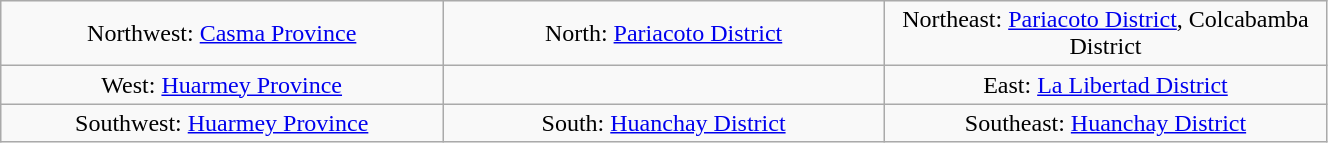<table class="wikitable" align="center" border="2" width="70%">
<tr>
<td align="center" width="30%">Northwest: <a href='#'>Casma Province</a></td>
<td align="center" width="30%">North: <a href='#'>Pariacoto District</a></td>
<td align="center" width="30%">Northeast: <a href='#'>Pariacoto District</a>, Colcabamba District</td>
</tr>
<tr>
<td align="center" width="30%">West: <a href='#'>Huarmey Province</a></td>
<td align="center" width="30%"></td>
<td align="center" width="30%">East: <a href='#'>La Libertad District</a></td>
</tr>
<tr>
<td align="center" width="30%">Southwest: <a href='#'>Huarmey Province</a></td>
<td align="center" width="30%">South: <a href='#'>Huanchay District</a></td>
<td align="center" width="30%">Southeast: <a href='#'>Huanchay District</a></td>
</tr>
</table>
